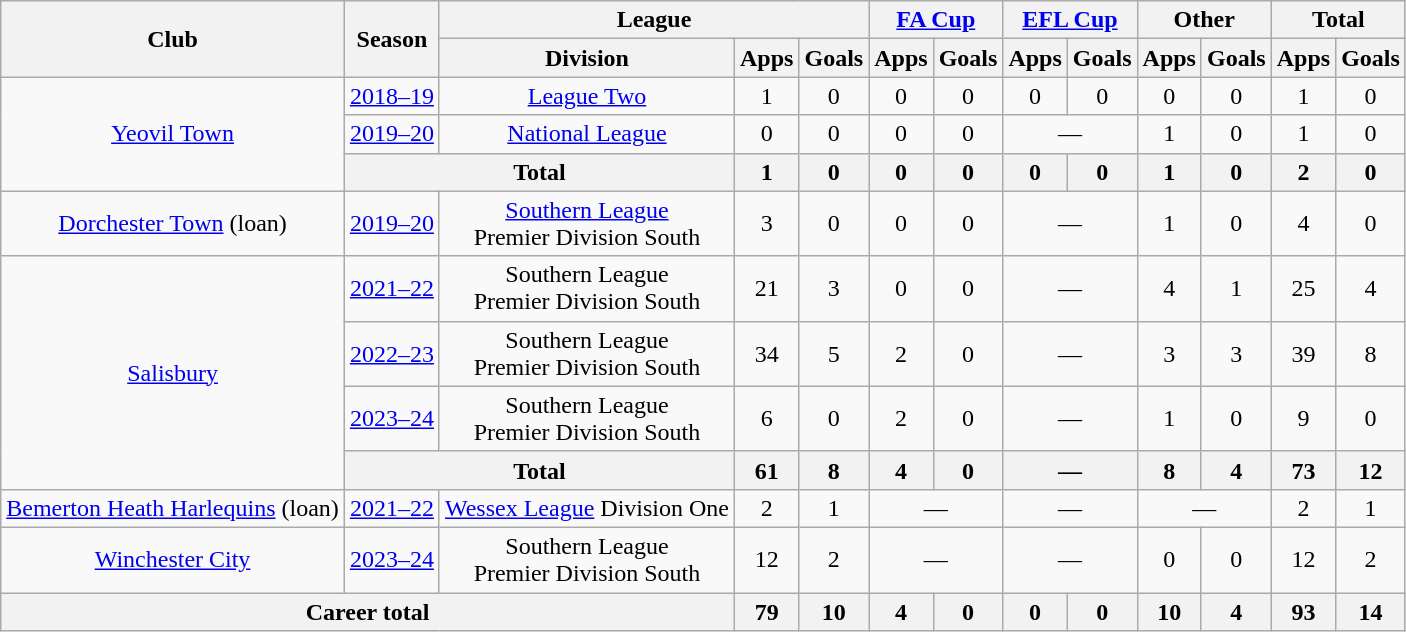<table class=wikitable style="text-align: center">
<tr>
<th rowspan=2>Club</th>
<th rowspan=2>Season</th>
<th colspan=3>League</th>
<th colspan=2><a href='#'>FA Cup</a></th>
<th colspan=2><a href='#'>EFL Cup</a></th>
<th colspan=2>Other</th>
<th colspan=2>Total</th>
</tr>
<tr>
<th>Division</th>
<th>Apps</th>
<th>Goals</th>
<th>Apps</th>
<th>Goals</th>
<th>Apps</th>
<th>Goals</th>
<th>Apps</th>
<th>Goals</th>
<th>Apps</th>
<th>Goals</th>
</tr>
<tr>
<td rowspan="3"><a href='#'>Yeovil Town</a></td>
<td><a href='#'>2018–19</a></td>
<td><a href='#'>League Two</a></td>
<td>1</td>
<td>0</td>
<td>0</td>
<td>0</td>
<td>0</td>
<td>0</td>
<td>0</td>
<td>0</td>
<td>1</td>
<td>0</td>
</tr>
<tr>
<td><a href='#'>2019–20</a></td>
<td><a href='#'>National League</a></td>
<td>0</td>
<td>0</td>
<td>0</td>
<td>0</td>
<td colspan=2>—</td>
<td>1</td>
<td>0</td>
<td>1</td>
<td>0</td>
</tr>
<tr>
<th colspan=2>Total</th>
<th>1</th>
<th>0</th>
<th>0</th>
<th>0</th>
<th>0</th>
<th>0</th>
<th>1</th>
<th>0</th>
<th>2</th>
<th>0</th>
</tr>
<tr>
<td><a href='#'>Dorchester Town</a> (loan)</td>
<td><a href='#'>2019–20</a></td>
<td><a href='#'>Southern League</a><br>Premier Division South</td>
<td>3</td>
<td>0</td>
<td>0</td>
<td>0</td>
<td colspan=2>—</td>
<td>1</td>
<td>0</td>
<td>4</td>
<td>0</td>
</tr>
<tr>
<td rowspan=4><a href='#'>Salisbury</a></td>
<td><a href='#'>2021–22</a></td>
<td>Southern League<br>Premier Division South</td>
<td>21</td>
<td>3</td>
<td>0</td>
<td>0</td>
<td colspan=2>—</td>
<td>4</td>
<td>1</td>
<td>25</td>
<td>4</td>
</tr>
<tr>
<td><a href='#'>2022–23</a></td>
<td>Southern League<br>Premier Division South</td>
<td>34</td>
<td>5</td>
<td>2</td>
<td>0</td>
<td colspan=2>—</td>
<td>3</td>
<td>3</td>
<td>39</td>
<td>8</td>
</tr>
<tr>
<td><a href='#'>2023–24</a></td>
<td>Southern League<br>Premier Division South</td>
<td>6</td>
<td>0</td>
<td>2</td>
<td>0</td>
<td colspan=2>—</td>
<td>1</td>
<td>0</td>
<td>9</td>
<td>0</td>
</tr>
<tr>
<th colspan=2>Total</th>
<th>61</th>
<th>8</th>
<th>4</th>
<th>0</th>
<th colspan=2>—</th>
<th>8</th>
<th>4</th>
<th>73</th>
<th>12</th>
</tr>
<tr>
<td><a href='#'>Bemerton Heath Harlequins</a> (loan)</td>
<td><a href='#'>2021–22</a></td>
<td><a href='#'>Wessex League</a> Division One</td>
<td>2</td>
<td>1</td>
<td colspan=2>—</td>
<td colspan=2>—</td>
<td colspan=2>—</td>
<td>2</td>
<td>1</td>
</tr>
<tr>
<td><a href='#'>Winchester City</a></td>
<td><a href='#'>2023–24</a></td>
<td>Southern League<br>Premier Division South</td>
<td>12</td>
<td>2</td>
<td colspan=2>—</td>
<td colspan=2>—</td>
<td>0</td>
<td>0</td>
<td>12</td>
<td>2</td>
</tr>
<tr>
<th colspan=3>Career total</th>
<th>79</th>
<th>10</th>
<th>4</th>
<th>0</th>
<th>0</th>
<th>0</th>
<th>10</th>
<th>4</th>
<th>93</th>
<th>14</th>
</tr>
</table>
